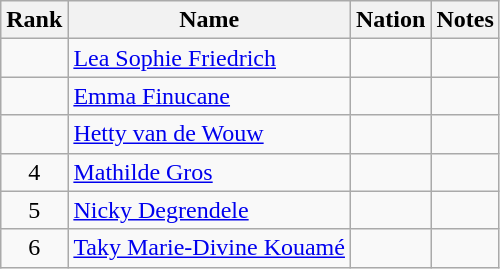<table class="wikitable sortable" style="text-align:center">
<tr>
<th>Rank</th>
<th>Name</th>
<th>Nation</th>
<th>Notes</th>
</tr>
<tr>
<td></td>
<td align=left><a href='#'>Lea Sophie Friedrich</a></td>
<td align=left></td>
<td></td>
</tr>
<tr>
<td></td>
<td align=left><a href='#'>Emma Finucane</a></td>
<td align=left></td>
<td></td>
</tr>
<tr>
<td></td>
<td align=left><a href='#'>Hetty van de Wouw</a></td>
<td align=left></td>
<td></td>
</tr>
<tr>
<td>4</td>
<td align=left><a href='#'>Mathilde Gros</a></td>
<td align=left></td>
<td></td>
</tr>
<tr>
<td>5</td>
<td align=left><a href='#'>Nicky Degrendele</a></td>
<td align=left></td>
<td></td>
</tr>
<tr>
<td>6</td>
<td align=left><a href='#'>Taky Marie-Divine Kouamé</a></td>
<td align=left></td>
<td></td>
</tr>
</table>
